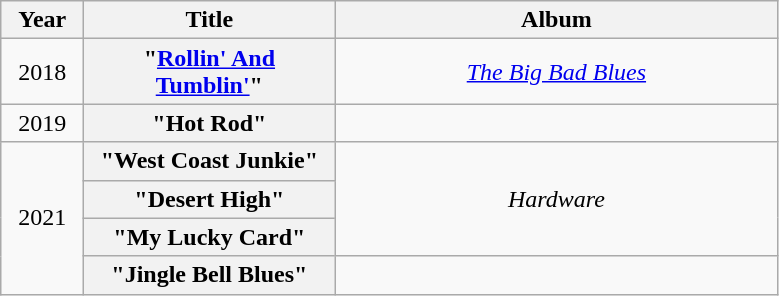<table class="wikitable plainrowheaders" style="text-align:center;">
<tr>
<th scope="col" style="width:3em;">Year</th>
<th scope="col" style="width:10em;">Title</th>
<th scope="col" style="width:18em;">Album</th>
</tr>
<tr>
<td>2018</td>
<th scope="row">"<a href='#'>Rollin' And Tumblin'</a>"</th>
<td><em><a href='#'>The Big Bad Blues</a></em></td>
</tr>
<tr>
<td>2019</td>
<th scope="row">"Hot Rod"</th>
<td></td>
</tr>
<tr>
<td rowspan=4>2021</td>
<th scope="row">"West Coast Junkie"</th>
<td rowspan=3><em>Hardware</em></td>
</tr>
<tr>
<th scope="row">"Desert High"</th>
</tr>
<tr>
<th scope="row">"My Lucky Card"</th>
</tr>
<tr>
<th scope="row">"Jingle Bell Blues"</th>
<td></td>
</tr>
</table>
